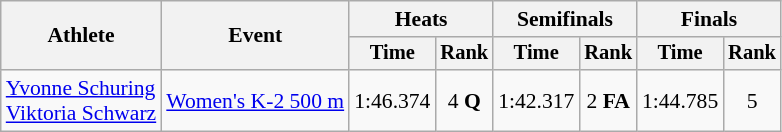<table class="wikitable" style="font-size:90%">
<tr>
<th rowspan="2">Athlete</th>
<th rowspan="2">Event</th>
<th colspan=2>Heats</th>
<th colspan=2>Semifinals</th>
<th colspan=2>Finals</th>
</tr>
<tr style="font-size:95%">
<th>Time</th>
<th>Rank</th>
<th>Time</th>
<th>Rank</th>
<th>Time</th>
<th>Rank</th>
</tr>
<tr align=center>
<td align=left><a href='#'>Yvonne Schuring</a><br><a href='#'>Viktoria Schwarz</a></td>
<td align=left><a href='#'>Women's K-2 500 m</a></td>
<td>1:46.374</td>
<td>4 <strong>Q</strong></td>
<td>1:42.317</td>
<td>2 <strong>FA</strong></td>
<td>1:44.785</td>
<td>5</td>
</tr>
</table>
